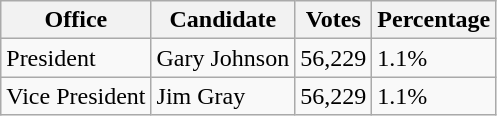<table class="wikitable">
<tr>
<th>Office</th>
<th>Candidate</th>
<th>Votes</th>
<th>Percentage</th>
</tr>
<tr>
<td>President</td>
<td>Gary Johnson</td>
<td>56,229</td>
<td>1.1%</td>
</tr>
<tr>
<td>Vice President</td>
<td>Jim Gray</td>
<td>56,229</td>
<td>1.1%</td>
</tr>
</table>
